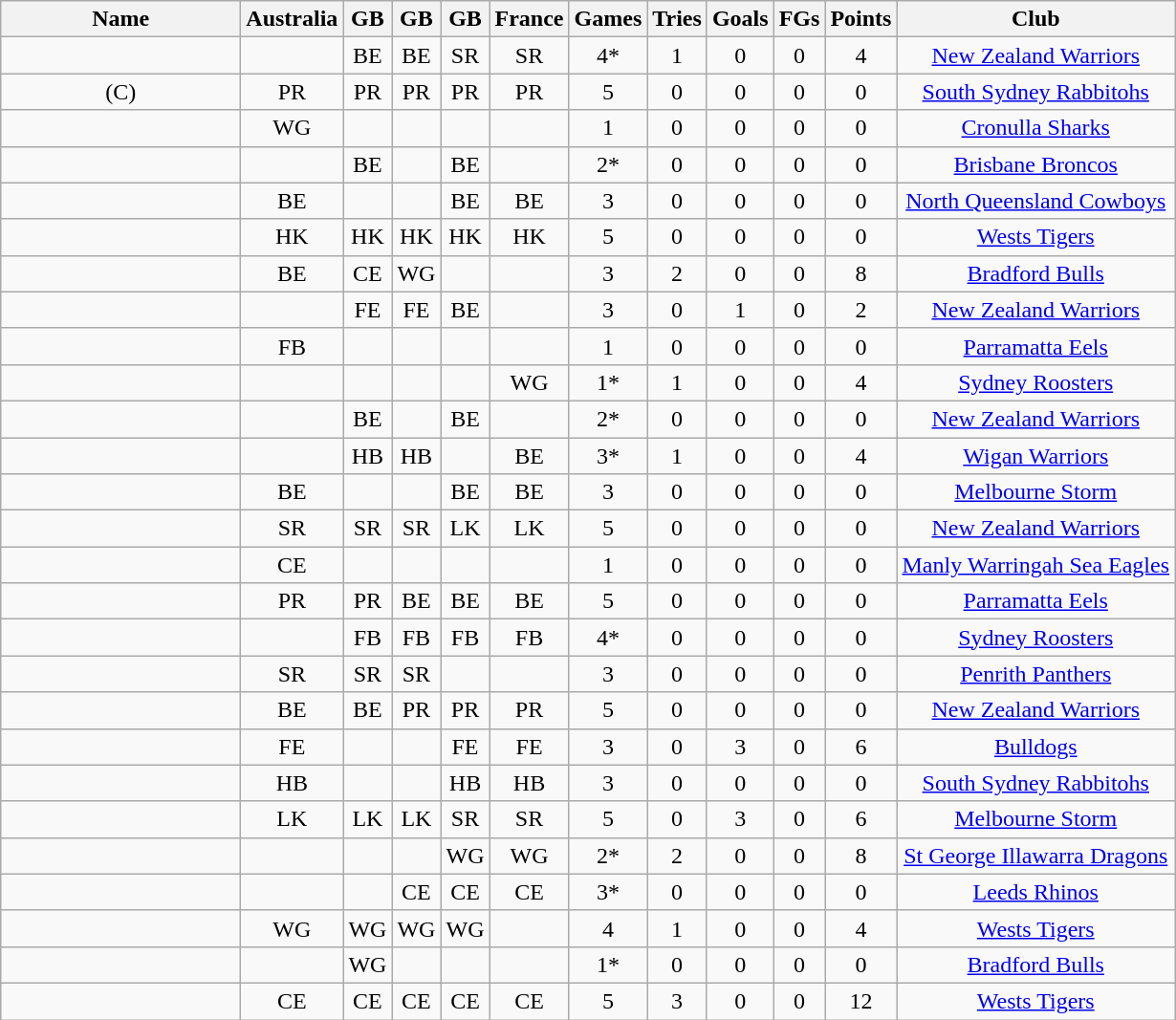<table class="wikitable sortable defaultcenter col1left col12left" style="text-align: center;">
<tr>
<th style="width:10em">Name</th>
<th>Australia</th>
<th>GB</th>
<th>GB</th>
<th>GB</th>
<th>France</th>
<th>Games</th>
<th>Tries</th>
<th>Goals</th>
<th>FGs</th>
<th>Points</th>
<th>Club</th>
</tr>
<tr>
<td></td>
<td></td>
<td>BE</td>
<td>BE</td>
<td>SR</td>
<td>SR</td>
<td>4*</td>
<td>1</td>
<td>0</td>
<td>0</td>
<td>4</td>
<td> <a href='#'>New Zealand Warriors</a></td>
</tr>
<tr>
<td> (C)</td>
<td>PR</td>
<td>PR</td>
<td>PR</td>
<td>PR</td>
<td>PR</td>
<td>5</td>
<td>0</td>
<td>0</td>
<td>0</td>
<td>0</td>
<td> <a href='#'>South Sydney Rabbitohs</a></td>
</tr>
<tr>
<td></td>
<td>WG</td>
<td></td>
<td></td>
<td></td>
<td></td>
<td>1</td>
<td>0</td>
<td>0</td>
<td>0</td>
<td>0</td>
<td> <a href='#'>Cronulla Sharks</a></td>
</tr>
<tr>
<td></td>
<td></td>
<td>BE</td>
<td></td>
<td>BE</td>
<td></td>
<td>2*</td>
<td>0</td>
<td>0</td>
<td>0</td>
<td>0</td>
<td> <a href='#'>Brisbane Broncos</a></td>
</tr>
<tr>
<td></td>
<td>BE</td>
<td></td>
<td></td>
<td>BE</td>
<td>BE</td>
<td>3</td>
<td>0</td>
<td>0</td>
<td>0</td>
<td>0</td>
<td> <a href='#'>North Queensland Cowboys</a></td>
</tr>
<tr>
<td></td>
<td>HK</td>
<td>HK</td>
<td>HK</td>
<td>HK</td>
<td>HK</td>
<td>5</td>
<td>0</td>
<td>0</td>
<td>0</td>
<td>0</td>
<td> <a href='#'>Wests Tigers</a></td>
</tr>
<tr>
<td></td>
<td>BE</td>
<td>CE</td>
<td>WG</td>
<td></td>
<td></td>
<td>3</td>
<td>2</td>
<td>0</td>
<td>0</td>
<td>8</td>
<td> <a href='#'>Bradford Bulls</a></td>
</tr>
<tr>
<td></td>
<td></td>
<td>FE</td>
<td>FE</td>
<td>BE</td>
<td></td>
<td>3</td>
<td>0</td>
<td>1</td>
<td>0</td>
<td>2</td>
<td> <a href='#'>New Zealand Warriors</a></td>
</tr>
<tr>
<td></td>
<td>FB</td>
<td></td>
<td></td>
<td></td>
<td></td>
<td>1</td>
<td>0</td>
<td>0</td>
<td>0</td>
<td>0</td>
<td> <a href='#'>Parramatta Eels</a></td>
</tr>
<tr>
<td></td>
<td></td>
<td></td>
<td></td>
<td></td>
<td>WG</td>
<td>1*</td>
<td>1</td>
<td>0</td>
<td>0</td>
<td>4</td>
<td> <a href='#'>Sydney Roosters</a></td>
</tr>
<tr>
<td></td>
<td></td>
<td>BE</td>
<td></td>
<td>BE</td>
<td></td>
<td>2*</td>
<td>0</td>
<td>0</td>
<td>0</td>
<td>0</td>
<td> <a href='#'>New Zealand Warriors</a></td>
</tr>
<tr>
<td></td>
<td></td>
<td>HB</td>
<td>HB</td>
<td></td>
<td>BE</td>
<td>3*</td>
<td>1</td>
<td>0</td>
<td>0</td>
<td>4</td>
<td> <a href='#'>Wigan Warriors</a></td>
</tr>
<tr>
<td></td>
<td>BE</td>
<td></td>
<td></td>
<td>BE</td>
<td>BE</td>
<td>3</td>
<td>0</td>
<td>0</td>
<td>0</td>
<td>0</td>
<td> <a href='#'>Melbourne Storm</a></td>
</tr>
<tr>
<td></td>
<td>SR</td>
<td>SR</td>
<td>SR</td>
<td>LK</td>
<td>LK</td>
<td>5</td>
<td>0</td>
<td>0</td>
<td>0</td>
<td>0</td>
<td> <a href='#'>New Zealand Warriors</a></td>
</tr>
<tr>
<td></td>
<td>CE</td>
<td></td>
<td></td>
<td></td>
<td></td>
<td>1</td>
<td>0</td>
<td>0</td>
<td>0</td>
<td>0</td>
<td> <a href='#'>Manly Warringah Sea Eagles</a></td>
</tr>
<tr>
<td></td>
<td>PR</td>
<td>PR</td>
<td>BE</td>
<td>BE</td>
<td>BE</td>
<td>5</td>
<td>0</td>
<td>0</td>
<td>0</td>
<td>0</td>
<td> <a href='#'>Parramatta Eels</a></td>
</tr>
<tr>
<td></td>
<td></td>
<td>FB</td>
<td>FB</td>
<td>FB</td>
<td>FB</td>
<td>4*</td>
<td>0</td>
<td>0</td>
<td>0</td>
<td>0</td>
<td> <a href='#'>Sydney Roosters</a></td>
</tr>
<tr>
<td></td>
<td>SR</td>
<td>SR</td>
<td>SR</td>
<td></td>
<td></td>
<td>3</td>
<td>0</td>
<td>0</td>
<td>0</td>
<td>0</td>
<td> <a href='#'>Penrith Panthers</a></td>
</tr>
<tr>
<td></td>
<td>BE</td>
<td>BE</td>
<td>PR</td>
<td>PR</td>
<td>PR</td>
<td>5</td>
<td>0</td>
<td>0</td>
<td>0</td>
<td>0</td>
<td> <a href='#'>New Zealand Warriors</a></td>
</tr>
<tr>
<td></td>
<td>FE</td>
<td></td>
<td></td>
<td>FE</td>
<td>FE</td>
<td>3</td>
<td>0</td>
<td>3</td>
<td>0</td>
<td>6</td>
<td> <a href='#'>Bulldogs</a></td>
</tr>
<tr>
<td></td>
<td>HB</td>
<td></td>
<td></td>
<td>HB</td>
<td>HB</td>
<td>3</td>
<td>0</td>
<td>0</td>
<td>0</td>
<td>0</td>
<td> <a href='#'>South Sydney Rabbitohs</a></td>
</tr>
<tr>
<td></td>
<td>LK</td>
<td>LK</td>
<td>LK</td>
<td>SR</td>
<td>SR</td>
<td>5</td>
<td>0</td>
<td>3</td>
<td>0</td>
<td>6</td>
<td> <a href='#'>Melbourne Storm</a></td>
</tr>
<tr>
<td></td>
<td></td>
<td></td>
<td></td>
<td>WG</td>
<td>WG</td>
<td>2*</td>
<td>2</td>
<td>0</td>
<td>0</td>
<td>8</td>
<td> <a href='#'>St George Illawarra Dragons</a></td>
</tr>
<tr>
<td></td>
<td></td>
<td></td>
<td>CE</td>
<td>CE</td>
<td>CE</td>
<td>3*</td>
<td>0</td>
<td>0</td>
<td>0</td>
<td>0</td>
<td> <a href='#'>Leeds Rhinos</a></td>
</tr>
<tr>
<td></td>
<td>WG</td>
<td>WG</td>
<td>WG</td>
<td>WG</td>
<td></td>
<td>4</td>
<td>1</td>
<td>0</td>
<td>0</td>
<td>4</td>
<td> <a href='#'>Wests Tigers</a></td>
</tr>
<tr>
<td></td>
<td></td>
<td>WG</td>
<td></td>
<td></td>
<td></td>
<td>1*</td>
<td>0</td>
<td>0</td>
<td>0</td>
<td>0</td>
<td> <a href='#'>Bradford Bulls</a></td>
</tr>
<tr>
<td></td>
<td>CE</td>
<td>CE</td>
<td>CE</td>
<td>CE</td>
<td>CE</td>
<td>5</td>
<td>3</td>
<td>0</td>
<td>0</td>
<td>12</td>
<td> <a href='#'>Wests Tigers</a></td>
</tr>
</table>
